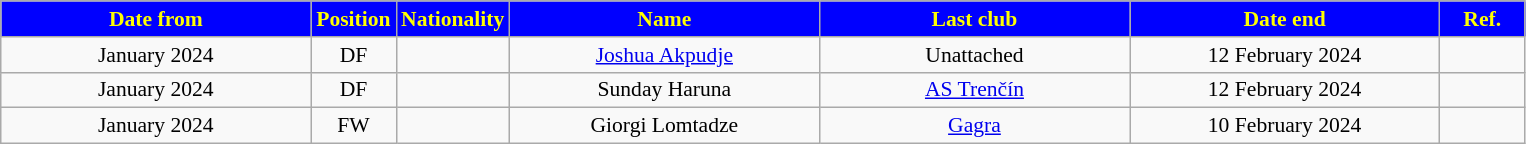<table class="wikitable"  style="text-align:center; font-size:90%; ">
<tr>
<th style="background:#0000FF; color:#ffff00; width:200px;">Date from</th>
<th style="background:#0000FF; color:#ffff00; width:50px;">Position</th>
<th style="background:#0000FF; color:#ffff00; width:50px;">Nationality</th>
<th style="background:#0000FF; color:#ffff00; width:200px;">Name</th>
<th style="background:#0000FF; color:#ffff00; width:200px;">Last club</th>
<th style="background:#0000FF; color:#ffff00; width:200px;">Date end</th>
<th style="background:#0000FF; color:#ffff00; width:50px;">Ref.</th>
</tr>
<tr>
<td>January 2024</td>
<td>DF</td>
<td></td>
<td><a href='#'>Joshua Akpudje</a></td>
<td>Unattached</td>
<td>12 February 2024</td>
<td></td>
</tr>
<tr>
<td>January 2024</td>
<td>DF</td>
<td></td>
<td>Sunday Haruna</td>
<td><a href='#'>AS Trenčín</a></td>
<td>12 February 2024</td>
<td></td>
</tr>
<tr>
<td>January 2024</td>
<td>FW</td>
<td></td>
<td>Giorgi Lomtadze</td>
<td><a href='#'>Gagra</a></td>
<td>10 February 2024</td>
<td></td>
</tr>
</table>
